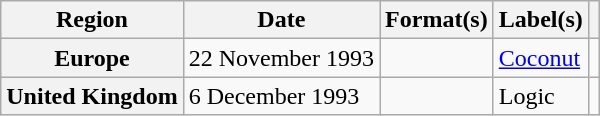<table class="wikitable plainrowheaders">
<tr>
<th scope="col">Region</th>
<th scope="col">Date</th>
<th scope="col">Format(s)</th>
<th scope="col">Label(s)</th>
<th scope="col"></th>
</tr>
<tr>
<th scope="row">Europe</th>
<td>22 November 1993</td>
<td></td>
<td><a href='#'>Coconut</a></td>
<td></td>
</tr>
<tr>
<th scope="row">United Kingdom</th>
<td>6 December 1993</td>
<td></td>
<td>Logic</td>
<td></td>
</tr>
</table>
